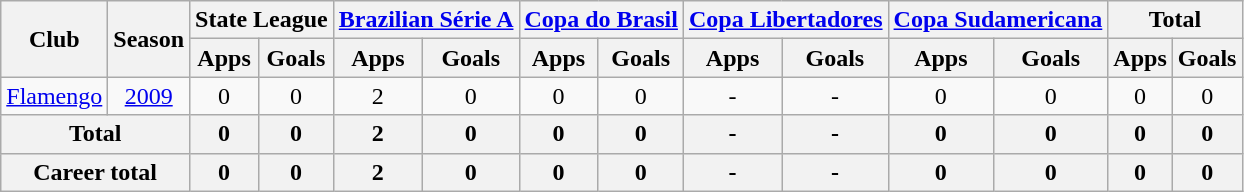<table class="wikitable" style="text-align: center;">
<tr>
<th rowspan="2">Club</th>
<th rowspan="2">Season</th>
<th colspan="2">State League</th>
<th colspan="2"><a href='#'>Brazilian Série A</a></th>
<th colspan="2"><a href='#'>Copa do Brasil</a></th>
<th colspan="2"><a href='#'>Copa Libertadores</a></th>
<th colspan="2"><a href='#'>Copa Sudamericana</a></th>
<th colspan="2">Total</th>
</tr>
<tr>
<th>Apps</th>
<th>Goals</th>
<th>Apps</th>
<th>Goals</th>
<th>Apps</th>
<th>Goals</th>
<th>Apps</th>
<th>Goals</th>
<th>Apps</th>
<th>Goals</th>
<th>Apps</th>
<th>Goals</th>
</tr>
<tr>
<td style="vertical-align:top;"><a href='#'>Flamengo</a></td>
<td><a href='#'>2009</a></td>
<td>0</td>
<td>0</td>
<td>2</td>
<td>0</td>
<td>0</td>
<td>0</td>
<td>-</td>
<td>-</td>
<td>0</td>
<td>0</td>
<td>0</td>
<td>0</td>
</tr>
<tr>
<th colspan="2"><strong>Total</strong></th>
<th>0</th>
<th>0</th>
<th>2</th>
<th>0</th>
<th>0</th>
<th>0</th>
<th>-</th>
<th>-</th>
<th>0</th>
<th>0</th>
<th>0</th>
<th>0</th>
</tr>
<tr>
<th colspan="2"><strong>Career total</strong></th>
<th>0</th>
<th>0</th>
<th>2</th>
<th>0</th>
<th>0</th>
<th>0</th>
<th>-</th>
<th>-</th>
<th>0</th>
<th>0</th>
<th>0</th>
<th>0</th>
</tr>
</table>
